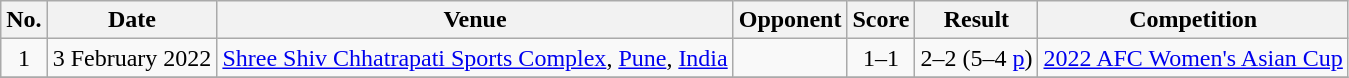<table class="wikitable sortable">
<tr>
<th scope="col">No.</th>
<th scope="col">Date</th>
<th scope="col">Venue</th>
<th scope="col">Opponent</th>
<th scope="col">Score</th>
<th scope="col">Result</th>
<th scope="col">Competition</th>
</tr>
<tr>
<td style="text-align:center">1</td>
<td>3 February 2022</td>
<td><a href='#'>Shree Shiv Chhatrapati Sports Complex</a>, <a href='#'>Pune</a>, <a href='#'>India</a></td>
<td></td>
<td style="text-align:center">1–1</td>
<td style="text-align:center">2–2  (5–4 <a href='#'>p</a>)</td>
<td><a href='#'>2022 AFC Women's Asian Cup</a></td>
</tr>
<tr>
</tr>
</table>
